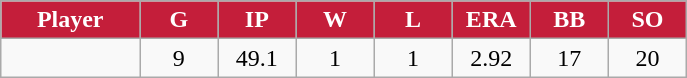<table class="wikitable sortable">
<tr>
<th style="background:#c41e3a;color:white;" width="16%">Player</th>
<th style="background:#c41e3a;color:white;" width="9%">G</th>
<th style="background:#c41e3a;color:white;" width="9%">IP</th>
<th style="background:#c41e3a;color:white;" width="9%">W</th>
<th style="background:#c41e3a;color:white;" width="9%">L</th>
<th style="background:#c41e3a;color:white;" width="9%">ERA</th>
<th style="background:#c41e3a;color:white;" width="9%">BB</th>
<th style="background:#c41e3a;color:white;" width="9%">SO</th>
</tr>
<tr align="center">
<td></td>
<td>9</td>
<td>49.1</td>
<td>1</td>
<td>1</td>
<td>2.92</td>
<td>17</td>
<td>20</td>
</tr>
</table>
